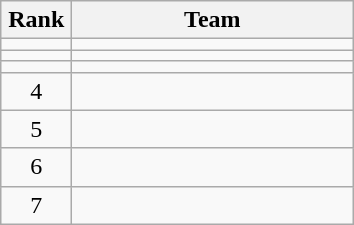<table class="wikitable" style="text-align:center;">
<tr>
<th width=40>Rank</th>
<th width=180>Team</th>
</tr>
<tr>
<td></td>
<td align=left></td>
</tr>
<tr>
<td></td>
<td align=left></td>
</tr>
<tr>
<td></td>
<td align=left></td>
</tr>
<tr>
<td>4</td>
<td align=left></td>
</tr>
<tr>
<td>5</td>
<td align=left></td>
</tr>
<tr>
<td>6</td>
<td align=left></td>
</tr>
<tr>
<td>7</td>
<td align=left></td>
</tr>
</table>
